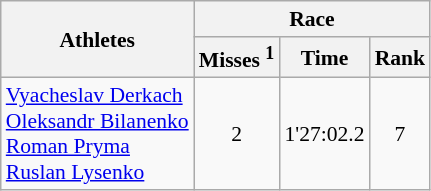<table class="wikitable" border="1" style="font-size:90%">
<tr>
<th rowspan=2>Athletes</th>
<th colspan=3>Race</th>
</tr>
<tr>
<th>Misses <sup>1</sup></th>
<th>Time</th>
<th>Rank</th>
</tr>
<tr>
<td><a href='#'>Vyacheslav Derkach</a><br><a href='#'>Oleksandr Bilanenko</a><br><a href='#'>Roman Pryma</a><br><a href='#'>Ruslan Lysenko</a></td>
<td align=center>2</td>
<td align=center>1'27:02.2</td>
<td align=center>7</td>
</tr>
</table>
